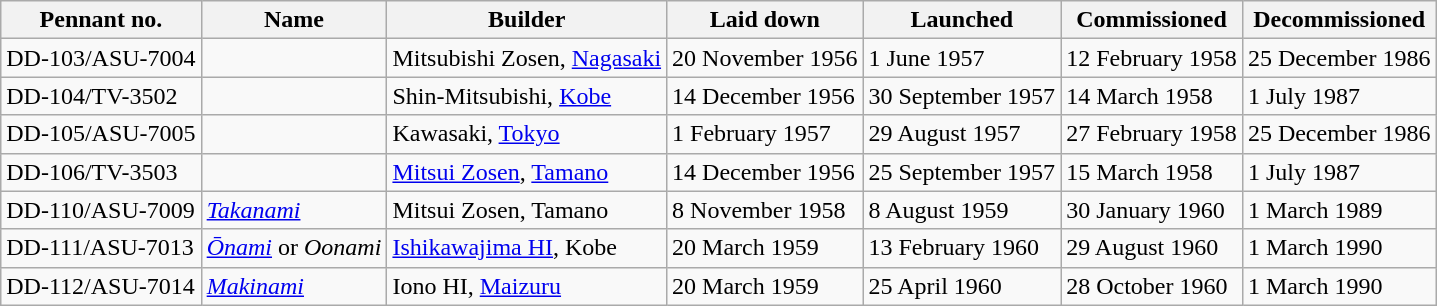<table class=wikitable>
<tr>
<th>Pennant no.</th>
<th>Name</th>
<th>Builder</th>
<th>Laid down</th>
<th>Launched</th>
<th>Commissioned </th>
<th>Decommissioned</th>
</tr>
<tr>
<td>DD-103/ASU-7004</td>
<td></td>
<td>Mitsubishi Zosen, <a href='#'>Nagasaki</a></td>
<td>20 November 1956</td>
<td>1 June 1957</td>
<td>12 February 1958</td>
<td>25 December 1986</td>
</tr>
<tr>
<td>DD-104/TV-3502</td>
<td></td>
<td>Shin-Mitsubishi, <a href='#'>Kobe</a></td>
<td>14 December 1956</td>
<td>30 September 1957</td>
<td>14 March 1958</td>
<td>1 July 1987</td>
</tr>
<tr>
<td>DD-105/ASU-7005</td>
<td></td>
<td>Kawasaki, <a href='#'>Tokyo</a></td>
<td>1 February 1957</td>
<td>29 August 1957</td>
<td>27 February 1958</td>
<td>25 December 1986</td>
</tr>
<tr>
<td>DD-106/TV-3503</td>
<td></td>
<td><a href='#'>Mitsui Zosen</a>, <a href='#'>Tamano</a></td>
<td>14 December 1956</td>
<td>25 September 1957</td>
<td>15 March 1958</td>
<td>1 July 1987</td>
</tr>
<tr>
<td>DD-110/ASU-7009</td>
<td><a href='#'><em>Takanami</em></a></td>
<td>Mitsui Zosen, Tamano</td>
<td>8 November 1958</td>
<td>8 August 1959</td>
<td>30 January 1960</td>
<td>1 March 1989</td>
</tr>
<tr>
<td>DD-111/ASU-7013</td>
<td><a href='#'><em>Ōnami</em></a> or <em>Oonami</em></td>
<td><a href='#'>Ishikawajima HI</a>, Kobe</td>
<td>20 March 1959</td>
<td>13 February 1960</td>
<td>29 August 1960</td>
<td>1 March 1990</td>
</tr>
<tr>
<td>DD-112/ASU-7014</td>
<td><a href='#'><em>Makinami</em></a></td>
<td>Iono HI, <a href='#'>Maizuru</a></td>
<td>20 March 1959</td>
<td>25 April 1960</td>
<td>28 October 1960</td>
<td>1 March 1990</td>
</tr>
</table>
